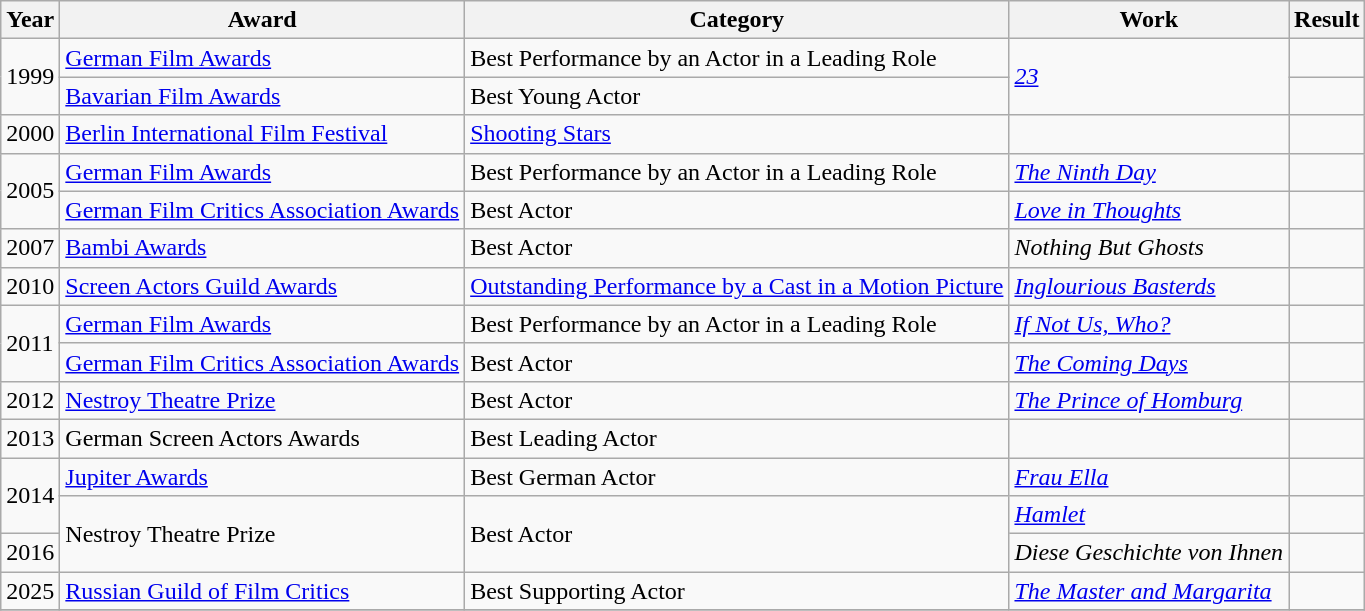<table class="wikitable">
<tr>
<th>Year</th>
<th>Award</th>
<th>Category</th>
<th>Work</th>
<th>Result</th>
</tr>
<tr>
<td rowspan=2>1999</td>
<td><a href='#'>German Film Awards</a></td>
<td>Best Performance by an Actor in a Leading Role</td>
<td rowspan=2><em><a href='#'>23</a></em></td>
<td></td>
</tr>
<tr>
<td><a href='#'>Bavarian Film Awards</a></td>
<td>Best Young Actor</td>
<td></td>
</tr>
<tr>
<td>2000</td>
<td><a href='#'>Berlin International Film Festival</a></td>
<td><a href='#'>Shooting Stars</a></td>
<td></td>
<td></td>
</tr>
<tr>
<td rowspan=2>2005</td>
<td><a href='#'>German Film Awards</a></td>
<td>Best Performance by an Actor in a Leading Role</td>
<td><em><a href='#'>The Ninth Day</a></em></td>
<td></td>
</tr>
<tr>
<td><a href='#'>German Film Critics Association Awards</a></td>
<td>Best Actor</td>
<td><em><a href='#'>Love in Thoughts</a></em></td>
<td></td>
</tr>
<tr>
<td>2007</td>
<td><a href='#'>Bambi Awards</a></td>
<td>Best Actor</td>
<td><em>Nothing But Ghosts</em></td>
<td></td>
</tr>
<tr>
<td>2010</td>
<td><a href='#'>Screen Actors Guild Awards</a></td>
<td><a href='#'>Outstanding Performance by a Cast in a Motion Picture</a></td>
<td><em><a href='#'>Inglourious Basterds</a></em></td>
<td></td>
</tr>
<tr>
<td rowspan=2>2011</td>
<td><a href='#'>German Film Awards</a></td>
<td>Best Performance by an Actor in a Leading Role</td>
<td><em><a href='#'>If Not Us, Who?</a></em></td>
<td></td>
</tr>
<tr>
<td><a href='#'>German Film Critics Association Awards</a></td>
<td>Best Actor</td>
<td><em><a href='#'>The Coming Days</a></em></td>
<td></td>
</tr>
<tr>
<td>2012</td>
<td><a href='#'>Nestroy Theatre Prize</a></td>
<td>Best Actor</td>
<td><em><a href='#'>The Prince of Homburg</a></em></td>
<td></td>
</tr>
<tr>
<td>2013</td>
<td>German Screen Actors Awards</td>
<td>Best Leading Actor</td>
<td><em></em></td>
<td></td>
</tr>
<tr>
<td rowspan=2>2014</td>
<td><a href='#'>Jupiter Awards</a></td>
<td>Best German Actor</td>
<td><em><a href='#'>Frau Ella</a></em></td>
<td></td>
</tr>
<tr>
<td rowspan=2>Nestroy Theatre Prize</td>
<td rowspan=2>Best Actor</td>
<td><em><a href='#'>Hamlet</a></em></td>
<td></td>
</tr>
<tr>
<td>2016</td>
<td><em>Diese Geschichte von Ihnen</em></td>
<td></td>
</tr>
<tr>
<td>2025</td>
<td><a href='#'>Russian Guild of Film Critics</a></td>
<td>Best Supporting Actor</td>
<td><em><a href='#'>The Master and Margarita</a></em></td>
<td></td>
</tr>
<tr>
</tr>
</table>
